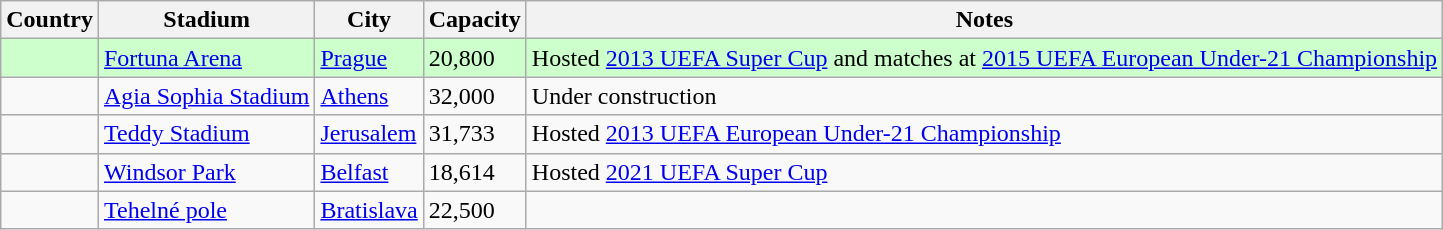<table class="wikitable sortable">
<tr>
<th>Country</th>
<th>Stadium</th>
<th>City</th>
<th>Capacity</th>
<th>Notes</th>
</tr>
<tr bgcolor=#ccffcc>
<td></td>
<td><a href='#'>Fortuna Arena</a></td>
<td><a href='#'>Prague</a></td>
<td>20,800</td>
<td>Hosted <a href='#'>2013 UEFA Super Cup</a> and matches at <a href='#'>2015 UEFA European Under-21 Championship</a></td>
</tr>
<tr>
<td></td>
<td><a href='#'>Agia Sophia Stadium</a></td>
<td><a href='#'>Athens</a></td>
<td>32,000</td>
<td>Under construction</td>
</tr>
<tr>
<td></td>
<td><a href='#'>Teddy Stadium</a></td>
<td><a href='#'>Jerusalem</a></td>
<td>31,733</td>
<td>Hosted <a href='#'>2013 UEFA European Under-21 Championship</a></td>
</tr>
<tr>
<td></td>
<td><a href='#'>Windsor Park</a></td>
<td><a href='#'>Belfast</a></td>
<td>18,614</td>
<td>Hosted <a href='#'>2021 UEFA Super Cup</a></td>
</tr>
<tr>
<td></td>
<td><a href='#'>Tehelné pole</a></td>
<td><a href='#'>Bratislava</a></td>
<td>22,500</td>
<td></td>
</tr>
</table>
